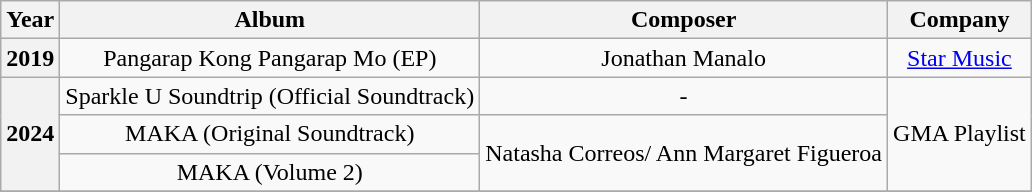<table class="wikitable plainrowheaders" style="text-align:center;">
<tr>
<th scope="col">Year</th>
<th scope="col">Album</th>
<th scope="col">Composer</th>
<th scope="col">Company</th>
</tr>
<tr>
<th scope="row">2019</th>
<td>Pangarap Kong Pangarap Mo (EP)</td>
<td>Jonathan Manalo</td>
<td><a href='#'>Star Music</a></td>
</tr>
<tr>
<th scope="row" rowspan="3">2024</th>
<td>Sparkle U Soundtrip (Official Soundtrack)</td>
<td>-</td>
<td scope="row" rowspan="3">GMA Playlist</td>
</tr>
<tr>
<td>MAKA (Original Soundtrack)</td>
<td scope="row" rowspan="2">Natasha Correos/ Ann Margaret Figueroa</td>
</tr>
<tr>
<td>MAKA (Volume 2)</td>
</tr>
<tr>
</tr>
</table>
